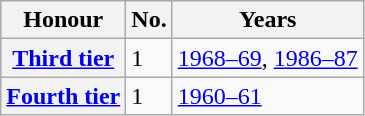<table class="wikitable plainrowheaders">
<tr>
<th scope=col>Honour</th>
<th scope=col>No.</th>
<th scope=col>Years</th>
</tr>
<tr>
<th scope=row><a href='#'>Third tier</a></th>
<td>1</td>
<td><a href='#'>1968–69</a>, <a href='#'>1986–87</a></td>
</tr>
<tr>
<th scope=row><a href='#'>Fourth tier</a></th>
<td>1</td>
<td><a href='#'>1960–61</a></td>
</tr>
</table>
